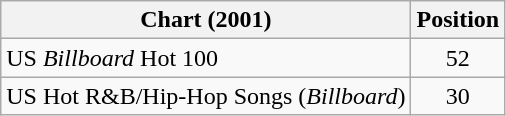<table class="wikitable sortable">
<tr>
<th>Chart (2001)</th>
<th>Position</th>
</tr>
<tr>
<td>US <em>Billboard</em> Hot 100</td>
<td align="center">52</td>
</tr>
<tr>
<td>US Hot R&B/Hip-Hop Songs (<em>Billboard</em>)</td>
<td align="center">30</td>
</tr>
</table>
